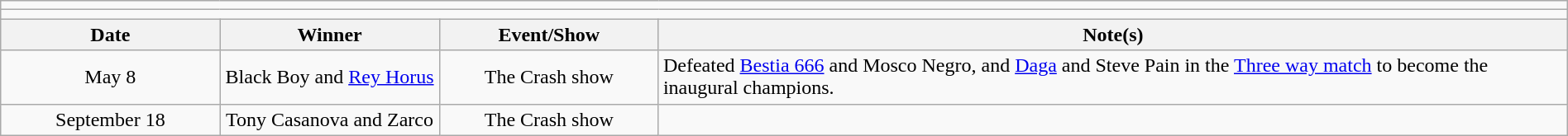<table class="wikitable" style="text-align:center; width:100%;">
<tr>
<td colspan="5"></td>
</tr>
<tr>
<td colspan="5"><strong></strong></td>
</tr>
<tr>
<th width=14%>Date</th>
<th width=14%>Winner</th>
<th width=14%>Event/Show</th>
<th width=58%>Note(s)</th>
</tr>
<tr>
<td>May 8</td>
<td>Black Boy and <a href='#'>Rey Horus</a></td>
<td>The Crash show</td>
<td align=left>Defeated <a href='#'>Bestia 666</a> and Mosco Negro, and <a href='#'>Daga</a> and Steve Pain in the <a href='#'>Three way match</a> to become the inaugural champions.</td>
</tr>
<tr>
<td>September 18</td>
<td>Tony Casanova and Zarco</td>
<td>The Crash show</td>
<td align=left></td>
</tr>
</table>
